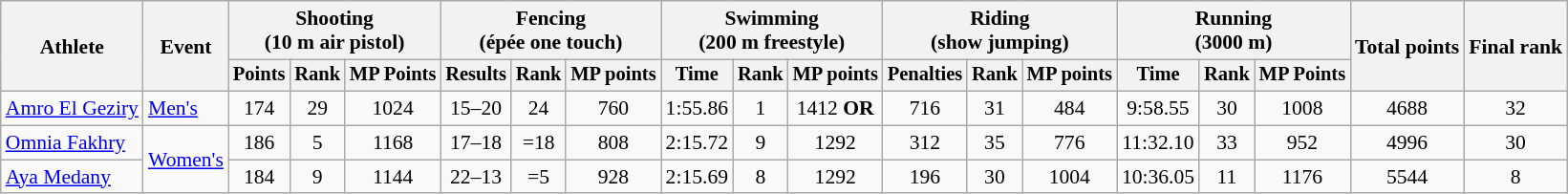<table class="wikitable" style="font-size:90%">
<tr>
<th rowspan="2">Athlete</th>
<th rowspan="2">Event</th>
<th colspan=3>Shooting<br><span>(10 m air pistol)</span></th>
<th colspan=3>Fencing<br><span>(épée one touch)</span></th>
<th colspan=3>Swimming<br><span>(200 m freestyle)</span></th>
<th colspan=3>Riding<br><span>(show jumping)</span></th>
<th colspan=3>Running<br><span>(3000 m)</span></th>
<th rowspan=2>Total points</th>
<th rowspan=2>Final rank</th>
</tr>
<tr style="font-size:95%">
<th>Points</th>
<th>Rank</th>
<th>MP Points</th>
<th>Results</th>
<th>Rank</th>
<th>MP points</th>
<th>Time</th>
<th>Rank</th>
<th>MP points</th>
<th>Penalties</th>
<th>Rank</th>
<th>MP points</th>
<th>Time</th>
<th>Rank</th>
<th>MP Points</th>
</tr>
<tr align=center>
<td align=left><a href='#'>Amro El Geziry</a></td>
<td align=left><a href='#'>Men's</a></td>
<td>174</td>
<td>29</td>
<td>1024</td>
<td>15–20</td>
<td>24</td>
<td>760</td>
<td>1:55.86</td>
<td>1</td>
<td>1412 <strong>OR</strong></td>
<td>716</td>
<td>31</td>
<td>484</td>
<td>9:58.55</td>
<td>30</td>
<td>1008</td>
<td>4688</td>
<td>32</td>
</tr>
<tr align=center>
<td align=left><a href='#'>Omnia Fakhry</a></td>
<td align=left rowspan=2><a href='#'>Women's</a></td>
<td>186</td>
<td>5</td>
<td>1168</td>
<td>17–18</td>
<td>=18</td>
<td>808</td>
<td>2:15.72</td>
<td>9</td>
<td>1292</td>
<td>312</td>
<td>35</td>
<td>776</td>
<td>11:32.10</td>
<td>33</td>
<td>952</td>
<td>4996</td>
<td>30</td>
</tr>
<tr align=center>
<td align=left><a href='#'>Aya Medany</a></td>
<td>184</td>
<td>9</td>
<td>1144</td>
<td>22–13</td>
<td>=5</td>
<td>928</td>
<td>2:15.69</td>
<td>8</td>
<td>1292</td>
<td>196</td>
<td>30</td>
<td>1004</td>
<td>10:36.05</td>
<td>11</td>
<td>1176</td>
<td>5544</td>
<td>8</td>
</tr>
</table>
